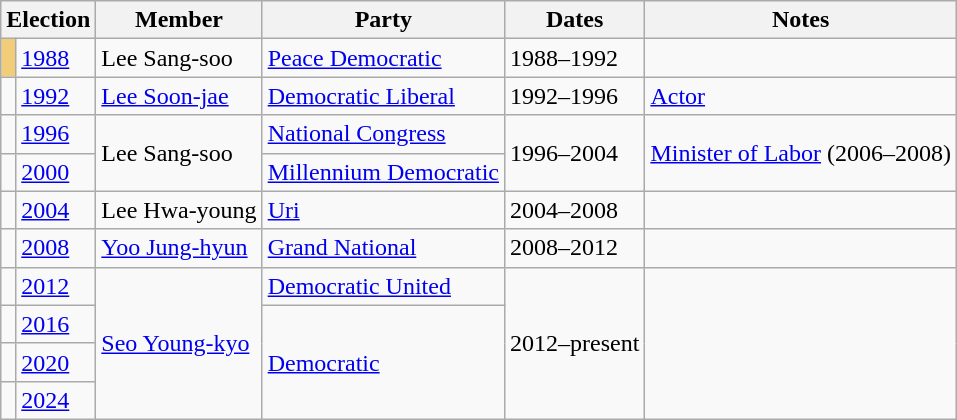<table class="wikitable">
<tr>
<th colspan="2">Election</th>
<th>Member</th>
<th>Party</th>
<th>Dates</th>
<th>Notes</th>
</tr>
<tr>
<td bgcolor=#F1CD79></td>
<td><a href='#'>1988</a></td>
<td>Lee Sang-soo</td>
<td><a href='#'>Peace Democratic</a></td>
<td>1988–1992</td>
<td></td>
</tr>
<tr>
<td bgcolor=></td>
<td><a href='#'>1992</a></td>
<td><a href='#'>Lee Soon-jae</a></td>
<td><a href='#'>Democratic Liberal</a></td>
<td>1992–1996</td>
<td><a href='#'>Actor</a></td>
</tr>
<tr>
<td bgcolor=></td>
<td><a href='#'>1996</a></td>
<td rowspan="2">Lee Sang-soo</td>
<td><a href='#'>National Congress</a></td>
<td rowspan="2">1996–2004</td>
<td rowspan="2"><a href='#'>Minister of Labor</a> (2006–2008)</td>
</tr>
<tr>
<td bgcolor=></td>
<td><a href='#'>2000</a></td>
<td><a href='#'>Millennium Democratic</a></td>
</tr>
<tr>
<td bgcolor=></td>
<td><a href='#'>2004</a></td>
<td>Lee Hwa-young</td>
<td><a href='#'>Uri</a></td>
<td>2004–2008</td>
<td></td>
</tr>
<tr>
<td bgcolor=></td>
<td><a href='#'>2008</a></td>
<td><a href='#'>Yoo Jung-hyun</a></td>
<td><a href='#'>Grand National</a></td>
<td>2008–2012</td>
<td></td>
</tr>
<tr>
<td bgcolor=></td>
<td><a href='#'>2012</a></td>
<td rowspan="4"><a href='#'>Seo Young-kyo</a></td>
<td><a href='#'>Democratic United</a></td>
<td rowspan="4">2012–present</td>
<td rowspan="4"></td>
</tr>
<tr>
<td bgcolor=></td>
<td><a href='#'>2016</a></td>
<td rowspan="3"><a href='#'>Democratic</a></td>
</tr>
<tr>
<td bgcolor=></td>
<td><a href='#'>2020</a></td>
</tr>
<tr>
<td bgcolor=></td>
<td><a href='#'>2024</a></td>
</tr>
</table>
